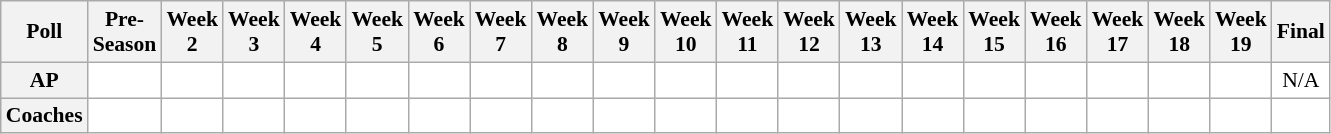<table class="wikitable" style="white-space:nowrap;font-size:90%">
<tr>
<th>Poll</th>
<th>Pre-<br>Season</th>
<th>Week<br>2</th>
<th>Week<br>3</th>
<th>Week<br>4</th>
<th>Week<br>5</th>
<th>Week<br>6</th>
<th>Week<br>7</th>
<th>Week<br>8</th>
<th>Week<br>9</th>
<th>Week<br>10</th>
<th>Week<br>11</th>
<th>Week<br>12</th>
<th>Week<br>13</th>
<th>Week<br>14</th>
<th>Week<br>15</th>
<th>Week<br>16</th>
<th>Week<br>17</th>
<th>Week<br>18</th>
<th>Week<br>19</th>
<th>Final</th>
</tr>
<tr style="text-align:center;">
<th>AP</th>
<td style="background:#FFF;"></td>
<td style="background:#FFF;"></td>
<td style="background:#FFF;"></td>
<td style="background:#FFF;"></td>
<td style="background:#FFF;"></td>
<td style="background:#FFF;"></td>
<td style="background:#FFF;"></td>
<td style="background:#FFF;"></td>
<td style="background:#FFF;"></td>
<td style="background:#FFF;"></td>
<td style="background:#FFF;"></td>
<td style="background:#FFF;"></td>
<td style="background:#FFF;"></td>
<td style="background:#FFF;"></td>
<td style="background:#FFF;"></td>
<td style="background:#FFF;"></td>
<td style="background:#FFF;"></td>
<td style="background:#FFF;"></td>
<td style="background:#FFF;"></td>
<td style="background:#FFF;">N/A</td>
</tr>
<tr style="text-align:center;">
<th>Coaches</th>
<td style="background:#FFF;"></td>
<td style="background:#FFF;"></td>
<td style="background:#FFF;"></td>
<td style="background:#FFF;"></td>
<td style="background:#FFF;"></td>
<td style="background:#FFF;"></td>
<td style="background:#FFF;"></td>
<td style="background:#FFF;"></td>
<td style="background:#FFF;"></td>
<td style="background:#FFF;"></td>
<td style="background:#FFF;"></td>
<td style="background:#FFF;"></td>
<td style="background:#FFF;"></td>
<td style="background:#FFF;"></td>
<td style="background:#FFF;"></td>
<td style="background:#FFF;"></td>
<td style="background:#FFF;"></td>
<td style="background:#FFF;"></td>
<td style="background:#FFF;"></td>
<td style="background:#FFF;"></td>
</tr>
</table>
